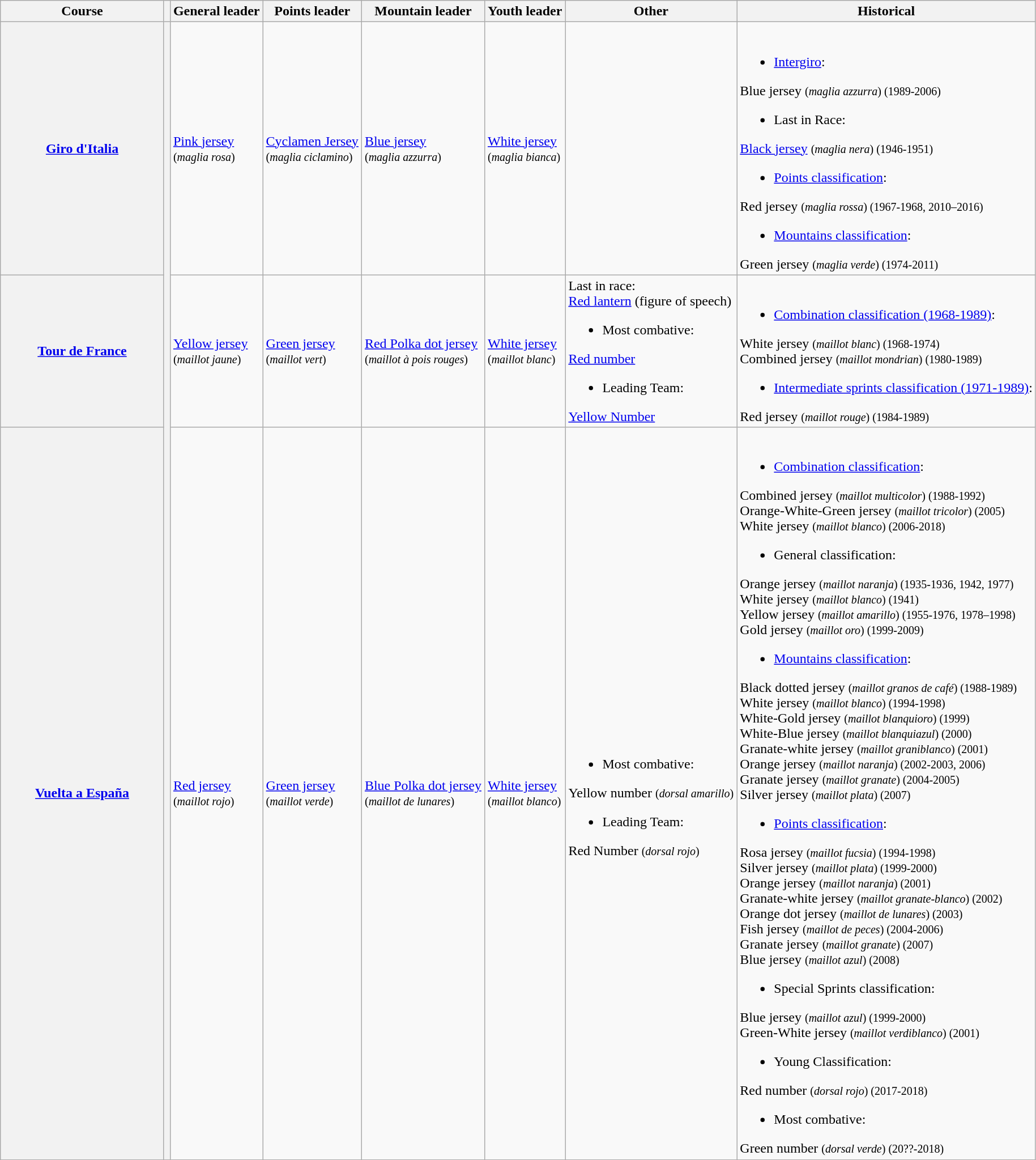<table class="wikitable">
<tr>
<th scope="col" width=185>Course</th>
<th scope="col"></th>
<th scope="col">General leader</th>
<th scope="col">Points leader</th>
<th scope="col">Mountain leader</th>
<th scope="col">Youth leader</th>
<th scope="col">Other</th>
<th scope="col">Historical</th>
</tr>
<tr>
<th> <strong><a href='#'>Giro d'Italia</a></strong></th>
<th rowspan="3"></th>
<td> <div><a href='#'>Pink jersey</a> <br><small>(<em>maglia rosa</em>)</small></div></td>
<td> <div><a href='#'>Cyclamen Jersey</a> <br><small>(<em>maglia ciclamino</em>)</small></div></td>
<td> <div><a href='#'>Blue jersey</a> <br><small>(<em>maglia azzurra</em>)</small></div></td>
<td> <div><a href='#'>White jersey</a> <br><small>(<em>maglia bianca</em>)</small></div></td>
<td></td>
<td><br><ul><li><a href='#'>Intergiro</a>:</li></ul> Blue jersey <small>(<em>maglia azzurra</em>) (1989-2006)</small><ul><li>Last in Race:</li></ul> <a href='#'>Black jersey</a> <small>(<em>maglia nera</em>) (1946-1951)</small><ul><li><a href='#'>Points classification</a>:</li></ul><div> Red jersey <small>(<em>maglia rossa</em>) (1967-1968, 2010–2016)</small></div><ul><li><a href='#'>Mountains classification</a>:</li></ul><div> Green jersey <small>(<em>maglia verde</em>) (1974-2011)</small></div></td>
</tr>
<tr>
<th> <strong><a href='#'>Tour de France</a></strong></th>
<td> <div><a href='#'>Yellow jersey</a> <br><small>(<em>maillot jaune</em>)</small></div></td>
<td> <div><a href='#'>Green jersey</a> <br><small>(<em>maillot vert</em>)</small></div></td>
<td> <div><a href='#'>Red Polka dot jersey</a> <br><small>(<em>maillot à pois rouges</em>)</small></div></td>
<td> <div><a href='#'>White jersey</a> <br><small>(<em>maillot blanc</em>)</small></div></td>
<td>Last in race:<br><a href='#'>Red lantern</a> (figure of speech)<br><ul><li>Most combative:</li></ul><div> <a href='#'>Red number</a></div><ul><li>Leading Team:</li></ul><div> <a href='#'>Yellow Number</a></div></td>
<td><br><ul><li><a href='#'>Combination classification (1968-1989)</a>:</li></ul><div> White jersey <small>(<em>maillot blanc</em>) (1968-1974)</small></div>
<div> Combined jersey <small>(<em>maillot mondrian</em>) (1980-1989)</small></div><ul><li><a href='#'>Intermediate sprints classification (1971-1989)</a>:</li></ul><div> Red jersey <small>(<em>maillot rouge</em>) (1984-1989)</small></div></td>
</tr>
<tr>
<th> <strong><a href='#'>Vuelta a España</a></strong></th>
<td> <div><a href='#'>Red jersey</a> <br><small>(<em>maillot rojo</em>)</small></div></td>
<td> <div><a href='#'>Green jersey</a> <br><small>(<em>maillot verde</em>)</small></div></td>
<td> <div><a href='#'>Blue Polka dot jersey</a> <br><small>(<em>maillot de lunares</em>)</small></div></td>
<td> <div><a href='#'>White jersey</a> <br><small>(<em>maillot blanco</em>)</small></div></td>
<td><br><ul><li>Most combative:</li></ul><div> Yellow number <small>(<em>dorsal amarillo</em>)</small></div><ul><li>Leading Team:</li></ul><div> Red Number <small>(<em>dorsal rojo</em>)</small></div></td>
<td><br><ul><li><a href='#'>Combination classification</a>:</li></ul><div> Combined jersey <small>(<em>maillot multicolor</em>) (1988-1992)</small></div>
<div> Orange-White-Green jersey <small>(<em>maillot tricolor</em>) (2005)</small></div>
<div> White jersey <small>(<em>maillot blanco</em>) (2006-2018)</small></div><ul><li>General classification:</li></ul><div> Orange jersey <small>(<em>maillot naranja</em>) (1935-1936, 1942, 1977)</small></div>
<div> White jersey <small>(<em>maillot blanco</em>) (1941)</small></div>
<div> Yellow jersey <small>(<em>maillot amarillo</em>) (1955-1976, 1978–1998)</small></div>
<div> Gold jersey <small>(<em>maillot oro</em>) (1999-2009)</small></div><ul><li><a href='#'>Mountains classification</a>:</li></ul><div> Black dotted jersey <small>(<em>maillot granos de café</em>) (1988-1989)</small></div>
<div> White jersey <small>(<em>maillot blanco</em>) (1994-1998)</small></div>
<div> White-Gold jersey <small>(<em>maillot blanquioro</em>) (1999)</small></div>
<div> White-Blue jersey <small>(<em>maillot blanquiazul</em>) (2000)</small></div>
<div> Granate-white jersey <small>(<em>maillot graniblanco</em>) (2001)</small></div>
<div> Orange jersey <small>(<em>maillot naranja</em>) (2002-2003, 2006)</small></div>
<div> Granate jersey <small>(<em>maillot granate</em>) (2004-2005)</small></div>
<div> Silver jersey <small>(<em>maillot plata</em>) (2007)</small></div><ul><li><a href='#'>Points classification</a>:</li></ul><div> Rosa jersey <small>(<em>maillot fucsia</em>) (1994-1998)</small></div>
<div> Silver jersey <small>(<em>maillot plata</em>) (1999-2000)</small></div>
<div> Orange jersey <small>(<em>maillot naranja</em>) (2001)</small></div>
<div> Granate-white jersey <small>(<em>maillot granate-blanco</em>) (2002)</small></div>
<div> Orange dot jersey <small>(<em>maillot de lunares</em>) (2003)</small></div>
<div> Fish jersey <small>(<em>maillot de peces</em>) (2004-2006)</small></div>
<div> Granate jersey <small>(<em>maillot granate</em>) (2007)</small></div>
<div> Blue jersey <small>(<em>maillot azul</em>) (2008)</small></div><ul><li>Special Sprints classification:</li></ul><div> Blue jersey <small>(<em>maillot azul</em>) (1999-2000)</small></div>
<div> Green-White jersey <small>(<em>maillot verdiblanco</em>) (2001)</small></div><ul><li>Young Classification:</li></ul><div> Red number <small>(<em>dorsal rojo</em>) (2017-2018)</small></div><ul><li>Most combative:</li></ul><div> Green number <small>(<em>dorsal verde</em>) (20??-2018)</small></div></td>
</tr>
</table>
